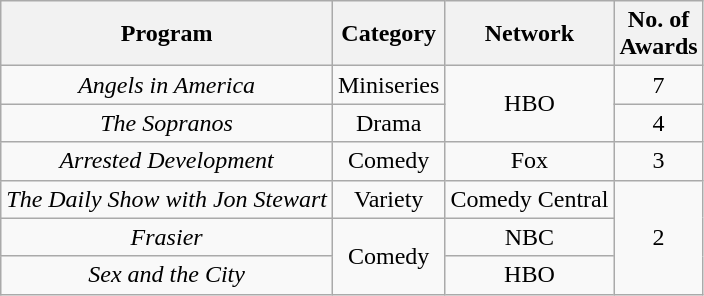<table class="wikitable">
<tr>
<th>Program</th>
<th>Category</th>
<th>Network</th>
<th>No. of<br>Awards</th>
</tr>
<tr style="text-align:center">
<td><em>Angels in America</em></td>
<td>Miniseries</td>
<td rowspan="2">HBO</td>
<td>7</td>
</tr>
<tr style="text-align:center">
<td><em>The Sopranos</em></td>
<td>Drama</td>
<td>4</td>
</tr>
<tr style="text-align:center">
<td><em>Arrested Development</em></td>
<td>Comedy</td>
<td>Fox</td>
<td>3</td>
</tr>
<tr style="text-align:center">
<td><em>The Daily Show with Jon Stewart</em></td>
<td>Variety</td>
<td>Comedy Central</td>
<td rowspan="3">2</td>
</tr>
<tr style="text-align:center">
<td><em>Frasier</em></td>
<td rowspan="2">Comedy</td>
<td>NBC</td>
</tr>
<tr style="text-align:center">
<td><em>Sex and the City</em></td>
<td>HBO</td>
</tr>
</table>
